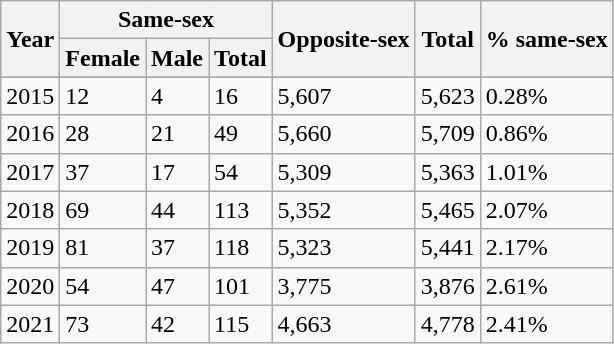<table class="wikitable">
<tr>
<th rowspan=2>Year</th>
<th colspan=3>Same-sex</th>
<th rowspan=2>Opposite-sex</th>
<th rowspan=2>Total</th>
<th rowspan=2>% same-sex</th>
</tr>
<tr>
<th>Female</th>
<th>Male</th>
<th>Total</th>
</tr>
<tr>
</tr>
<tr>
<td>2015</td>
<td>12</td>
<td>4</td>
<td>16</td>
<td>5,607</td>
<td>5,623</td>
<td>0.28%</td>
</tr>
<tr>
<td>2016</td>
<td>28</td>
<td>21</td>
<td>49</td>
<td>5,660</td>
<td>5,709</td>
<td>0.86%</td>
</tr>
<tr>
<td>2017</td>
<td>37</td>
<td>17</td>
<td>54</td>
<td>5,309</td>
<td>5,363</td>
<td>1.01%</td>
</tr>
<tr>
<td>2018</td>
<td>69</td>
<td>44</td>
<td>113</td>
<td>5,352</td>
<td>5,465</td>
<td>2.07%</td>
</tr>
<tr>
<td>2019</td>
<td>81</td>
<td>37</td>
<td>118</td>
<td>5,323</td>
<td>5,441</td>
<td>2.17%</td>
</tr>
<tr>
<td>2020</td>
<td>54</td>
<td>47</td>
<td>101</td>
<td>3,775</td>
<td>3,876</td>
<td>2.61%</td>
</tr>
<tr>
<td>2021</td>
<td>73</td>
<td>42</td>
<td>115</td>
<td>4,663</td>
<td>4,778</td>
<td>2.41%</td>
</tr>
</table>
